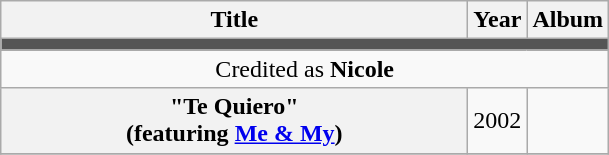<table class="wikitable plainrowheaders" style="text-align:center;">
<tr>
<th scope="col" rowspan="1" style="width:19em;">Title</th>
<th scope="col" rowspan="1" style="width:1em;">Year</th>
<th scope="col" rowspan="1">Album</th>
</tr>
<tr>
<td colspan="5" style="background:#555;"></td>
</tr>
<tr>
<td colspan="5">Credited as <strong>Nicole</strong></td>
</tr>
<tr>
<th scope="row">"Te Quiero"<br><span>(featuring <a href='#'>Me & My</a>)</span></th>
<td>2002</td>
<td></td>
</tr>
<tr>
</tr>
</table>
